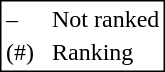<table style="border:1px solid black;">
<tr>
<td>–</td>
<td> </td>
<td>Not ranked</td>
</tr>
<tr>
<td>(#)</td>
<td> </td>
<td>Ranking</td>
</tr>
</table>
